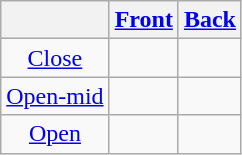<table class="wikitable" style="text-align: center;">
<tr>
<th></th>
<th><a href='#'>Front</a></th>
<th><a href='#'>Back</a></th>
</tr>
<tr>
<td><a href='#'>Close</a></td>
<td></td>
<td></td>
</tr>
<tr>
<td><a href='#'>Open-mid</a></td>
<td></td>
<td></td>
</tr>
<tr>
<td><a href='#'>Open</a></td>
<td></td>
<td></td>
</tr>
</table>
